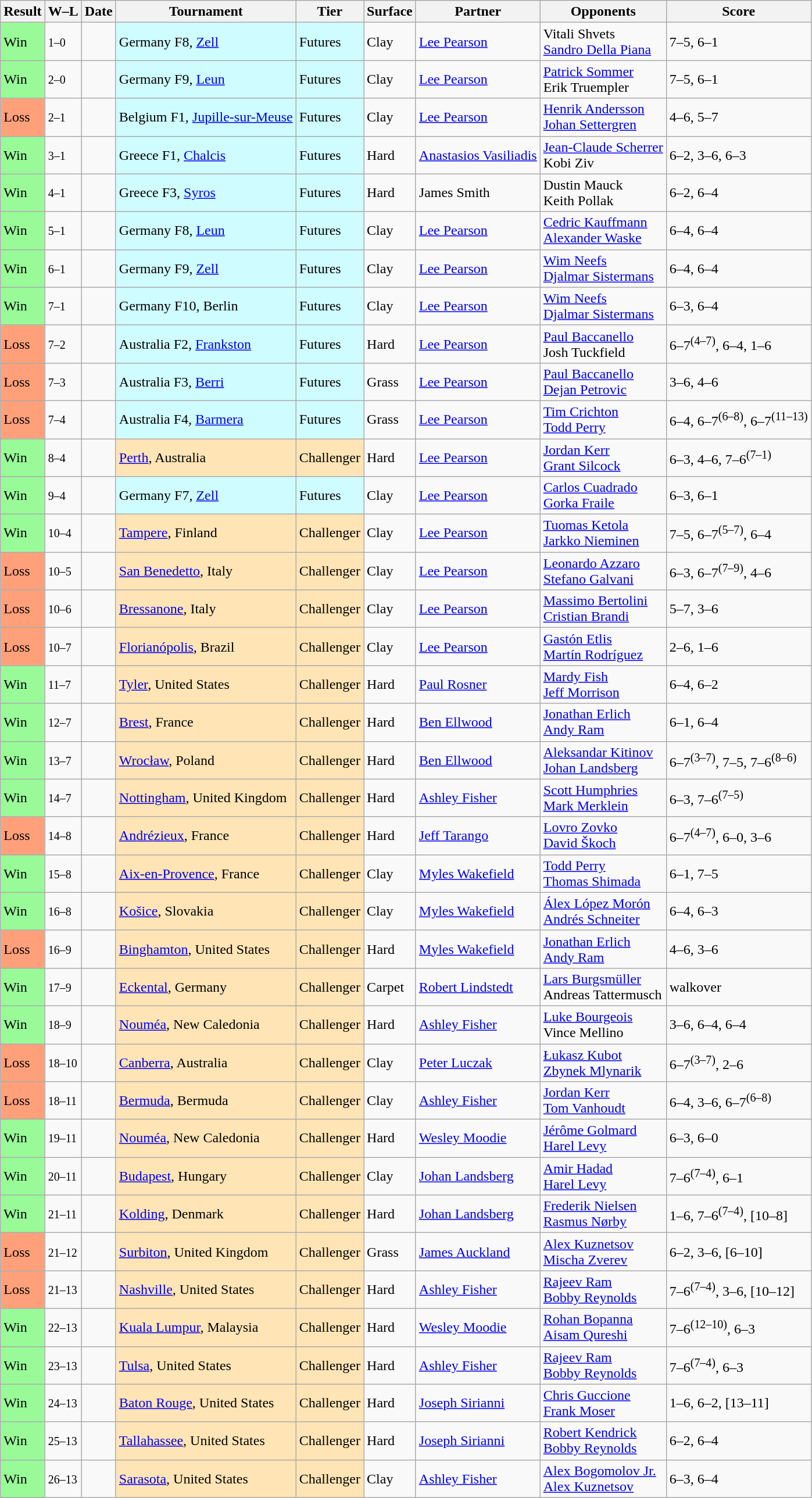<table class="sortable wikitable">
<tr>
<th>Result</th>
<th class="unsortable">W–L</th>
<th>Date</th>
<th>Tournament</th>
<th>Tier</th>
<th>Surface</th>
<th>Partner</th>
<th>Opponents</th>
<th class="unsortable">Score</th>
</tr>
<tr>
<td bgcolor=98FB98>Win</td>
<td><small>1–0</small></td>
<td></td>
<td style="background:#cffcff;">Germany F8, <a href='#'>Zell</a></td>
<td style="background:#cffcff;">Futures</td>
<td>Clay</td>
<td> <a href='#'>Lee Pearson</a></td>
<td> Vitali Shvets <br>  <a href='#'>Sandro Della Piana</a></td>
<td>7–5, 6–1</td>
</tr>
<tr>
<td bgcolor=98FB98>Win</td>
<td><small>2–0</small></td>
<td></td>
<td style="background:#cffcff;">Germany F9, <a href='#'>Leun</a></td>
<td style="background:#cffcff;">Futures</td>
<td>Clay</td>
<td> <a href='#'>Lee Pearson</a></td>
<td> <a href='#'>Patrick Sommer</a> <br>  Erik Truempler</td>
<td>7–5, 6–1</td>
</tr>
<tr>
<td bgcolor=FFA07A>Loss</td>
<td><small>2–1</small></td>
<td></td>
<td style="background:#cffcff;">Belgium F1, <a href='#'>Jupille-sur-Meuse</a></td>
<td style="background:#cffcff;">Futures</td>
<td>Clay</td>
<td> <a href='#'>Lee Pearson</a></td>
<td> <a href='#'>Henrik Andersson</a> <br>  <a href='#'>Johan Settergren</a></td>
<td>4–6, 5–7</td>
</tr>
<tr>
<td bgcolor=98FB98>Win</td>
<td><small>3–1</small></td>
<td></td>
<td style="background:#cffcff;">Greece F1, <a href='#'>Chalcis</a></td>
<td style="background:#cffcff;">Futures</td>
<td>Hard</td>
<td> <a href='#'>Anastasios Vasiliadis</a></td>
<td> <a href='#'>Jean-Claude Scherrer</a> <br>  Kobi Ziv</td>
<td>6–2, 3–6, 6–3</td>
</tr>
<tr>
<td bgcolor=98FB98>Win</td>
<td><small>4–1</small></td>
<td></td>
<td style="background:#cffcff;">Greece F3, <a href='#'>Syros</a></td>
<td style="background:#cffcff;">Futures</td>
<td>Hard</td>
<td> James Smith</td>
<td> Dustin Mauck <br>  Keith Pollak</td>
<td>6–2, 6–4</td>
</tr>
<tr>
<td bgcolor=98FB98>Win</td>
<td><small>5–1</small></td>
<td></td>
<td style="background:#cffcff;">Germany F8, <a href='#'>Leun</a></td>
<td style="background:#cffcff;">Futures</td>
<td>Clay</td>
<td> <a href='#'>Lee Pearson</a></td>
<td> <a href='#'>Cedric Kauffmann</a> <br>  <a href='#'>Alexander Waske</a></td>
<td>6–4, 6–4</td>
</tr>
<tr>
<td bgcolor=98FB98>Win</td>
<td><small>6–1</small></td>
<td></td>
<td style="background:#cffcff;">Germany F9, <a href='#'>Zell</a></td>
<td style="background:#cffcff;">Futures</td>
<td>Clay</td>
<td> <a href='#'>Lee Pearson</a></td>
<td> <a href='#'>Wim Neefs</a> <br>  <a href='#'>Djalmar Sistermans</a></td>
<td>6–4, 6–4</td>
</tr>
<tr>
<td bgcolor=98FB98>Win</td>
<td><small>7–1</small></td>
<td></td>
<td style="background:#cffcff;">Germany F10, Berlin</td>
<td style="background:#cffcff;">Futures</td>
<td>Clay</td>
<td> <a href='#'>Lee Pearson</a></td>
<td> <a href='#'>Wim Neefs</a> <br>  <a href='#'>Djalmar Sistermans</a></td>
<td>6–3, 6–4</td>
</tr>
<tr>
<td bgcolor=FFA07A>Loss</td>
<td><small>7–2</small></td>
<td></td>
<td style="background:#cffcff;">Australia F2, <a href='#'>Frankston</a></td>
<td style="background:#cffcff;">Futures</td>
<td>Hard</td>
<td> <a href='#'>Lee Pearson</a></td>
<td> <a href='#'>Paul Baccanello</a> <br>  Josh Tuckfield</td>
<td>6–7<sup>(4–7)</sup>, 6–4, 1–6</td>
</tr>
<tr>
<td bgcolor=FFA07A>Loss</td>
<td><small>7–3</small></td>
<td></td>
<td style="background:#cffcff;">Australia F3, <a href='#'>Berri</a></td>
<td style="background:#cffcff;">Futures</td>
<td>Grass</td>
<td> <a href='#'>Lee Pearson</a></td>
<td> <a href='#'>Paul Baccanello</a> <br>  <a href='#'>Dejan Petrovic</a></td>
<td>3–6, 4–6</td>
</tr>
<tr>
<td bgcolor=FFA07A>Loss</td>
<td><small>7–4</small></td>
<td></td>
<td style="background:#cffcff;">Australia F4, <a href='#'>Barmera</a></td>
<td style="background:#cffcff;">Futures</td>
<td>Grass</td>
<td> <a href='#'>Lee Pearson</a></td>
<td> <a href='#'>Tim Crichton</a> <br>  <a href='#'>Todd Perry</a></td>
<td>6–4, 6–7<sup>(6–8)</sup>, 6–7<sup>(11–13)</sup></td>
</tr>
<tr>
<td bgcolor=98FB98>Win</td>
<td><small>8–4</small></td>
<td></td>
<td style="background:moccasin;"><a href='#'>Perth</a>, Australia</td>
<td style="background:moccasin;">Challenger</td>
<td>Hard</td>
<td> <a href='#'>Lee Pearson</a></td>
<td> <a href='#'>Jordan Kerr</a> <br>  <a href='#'>Grant Silcock</a></td>
<td>6–3, 4–6, 7–6<sup>(7–1)</sup></td>
</tr>
<tr>
<td bgcolor=98FB98>Win</td>
<td><small>9–4</small></td>
<td></td>
<td style="background:#cffcff;">Germany F7, <a href='#'>Zell</a></td>
<td style="background:#cffcff;">Futures</td>
<td>Clay</td>
<td> <a href='#'>Lee Pearson</a></td>
<td> <a href='#'>Carlos Cuadrado</a> <br>  <a href='#'>Gorka Fraile</a></td>
<td>6–3, 6–1</td>
</tr>
<tr>
<td bgcolor=98FB98>Win</td>
<td><small>10–4</small></td>
<td></td>
<td style="background:moccasin;"><a href='#'>Tampere</a>, Finland</td>
<td style="background:moccasin;">Challenger</td>
<td>Clay</td>
<td> <a href='#'>Lee Pearson</a></td>
<td> <a href='#'>Tuomas Ketola</a> <br>  <a href='#'>Jarkko Nieminen</a></td>
<td>7–5, 6–7<sup>(5–7)</sup>, 6–4</td>
</tr>
<tr>
<td bgcolor=FFA07A>Loss</td>
<td><small>10–5</small></td>
<td></td>
<td style="background:moccasin;"><a href='#'>San Benedetto</a>, Italy</td>
<td style="background:moccasin;">Challenger</td>
<td>Clay</td>
<td> <a href='#'>Lee Pearson</a></td>
<td> <a href='#'>Leonardo Azzaro</a> <br>  <a href='#'>Stefano Galvani</a></td>
<td>6–3, 6–7<sup>(7–9)</sup>, 4–6</td>
</tr>
<tr>
<td bgcolor=FFA07A>Loss</td>
<td><small>10–6</small></td>
<td></td>
<td style="background:moccasin;"><a href='#'>Bressanone</a>, Italy</td>
<td style="background:moccasin;">Challenger</td>
<td>Clay</td>
<td> <a href='#'>Lee Pearson</a></td>
<td> <a href='#'>Massimo Bertolini</a> <br>  <a href='#'>Cristian Brandi</a></td>
<td>5–7, 3–6</td>
</tr>
<tr>
<td bgcolor=FFA07A>Loss</td>
<td><small>10–7</small></td>
<td></td>
<td style="background:moccasin;"><a href='#'>Florianópolis</a>, Brazil</td>
<td style="background:moccasin;">Challenger</td>
<td>Clay</td>
<td> <a href='#'>Lee Pearson</a></td>
<td> <a href='#'>Gastón Etlis</a> <br>  <a href='#'>Martín Rodríguez</a></td>
<td>2–6, 1–6</td>
</tr>
<tr>
<td bgcolor=98FB98>Win</td>
<td><small>11–7</small></td>
<td></td>
<td style="background:moccasin;"><a href='#'>Tyler</a>, United States</td>
<td style="background:moccasin;">Challenger</td>
<td>Hard</td>
<td> <a href='#'>Paul Rosner</a></td>
<td> <a href='#'>Mardy Fish</a> <br>  <a href='#'>Jeff Morrison</a></td>
<td>6–4, 6–2</td>
</tr>
<tr>
<td bgcolor=98FB98>Win</td>
<td><small>12–7</small></td>
<td></td>
<td style="background:moccasin;"><a href='#'>Brest</a>, France</td>
<td style="background:moccasin;">Challenger</td>
<td>Hard</td>
<td> <a href='#'>Ben Ellwood</a></td>
<td> <a href='#'>Jonathan Erlich</a> <br>  <a href='#'>Andy Ram</a></td>
<td>6–1, 6–4</td>
</tr>
<tr>
<td bgcolor=98FB98>Win</td>
<td><small>13–7</small></td>
<td></td>
<td style="background:moccasin;"><a href='#'>Wrocław</a>, Poland</td>
<td style="background:moccasin;">Challenger</td>
<td>Hard</td>
<td> <a href='#'>Ben Ellwood</a></td>
<td> <a href='#'>Aleksandar Kitinov</a> <br>  <a href='#'>Johan Landsberg</a></td>
<td>6–7<sup>(3–7)</sup>, 7–5, 7–6<sup>(8–6)</sup></td>
</tr>
<tr>
<td bgcolor=98FB98>Win</td>
<td><small>14–7</small></td>
<td></td>
<td style="background:moccasin;"><a href='#'>Nottingham</a>, United Kingdom</td>
<td style="background:moccasin;">Challenger</td>
<td>Hard</td>
<td> <a href='#'>Ashley Fisher</a></td>
<td> <a href='#'>Scott Humphries</a> <br>  <a href='#'>Mark Merklein</a></td>
<td>6–3, 7–6<sup>(7–5)</sup></td>
</tr>
<tr>
<td bgcolor=FFA07A>Loss</td>
<td><small>14–8</small></td>
<td></td>
<td style="background:moccasin;"><a href='#'>Andrézieux</a>, France</td>
<td style="background:moccasin;">Challenger</td>
<td>Hard</td>
<td> <a href='#'>Jeff Tarango</a></td>
<td> <a href='#'>Lovro Zovko</a> <br>  <a href='#'>David Škoch</a></td>
<td>6–7<sup>(4–7)</sup>, 6–0, 3–6</td>
</tr>
<tr>
<td bgcolor=98FB98>Win</td>
<td><small>15–8</small></td>
<td></td>
<td style="background:moccasin;"><a href='#'>Aix-en-Provence</a>, France</td>
<td style="background:moccasin;">Challenger</td>
<td>Clay</td>
<td> <a href='#'>Myles Wakefield</a></td>
<td> <a href='#'>Todd Perry</a> <br>  <a href='#'>Thomas Shimada</a></td>
<td>6–1, 7–5</td>
</tr>
<tr>
<td bgcolor=98FB98>Win</td>
<td><small>16–8</small></td>
<td></td>
<td style="background:moccasin;"><a href='#'>Košice</a>, Slovakia</td>
<td style="background:moccasin;">Challenger</td>
<td>Clay</td>
<td> <a href='#'>Myles Wakefield</a></td>
<td> <a href='#'>Álex López Morón</a> <br>  <a href='#'>Andrés Schneiter</a></td>
<td>6–4, 6–3</td>
</tr>
<tr>
<td bgcolor=FFA07A>Loss</td>
<td><small>16–9</small></td>
<td></td>
<td style="background:moccasin;"><a href='#'>Binghamton</a>, United States</td>
<td style="background:moccasin;">Challenger</td>
<td>Hard</td>
<td> <a href='#'>Myles Wakefield</a></td>
<td> <a href='#'>Jonathan Erlich</a> <br>  <a href='#'>Andy Ram</a></td>
<td>4–6, 3–6</td>
</tr>
<tr>
<td bgcolor=98FB98>Win</td>
<td><small>17–9</small></td>
<td></td>
<td style="background:moccasin;"><a href='#'>Eckental</a>, Germany</td>
<td style="background:moccasin;">Challenger</td>
<td>Carpet</td>
<td> <a href='#'>Robert Lindstedt</a></td>
<td> <a href='#'>Lars Burgsmüller</a> <br>  Andreas Tattermusch</td>
<td>walkover</td>
</tr>
<tr>
<td bgcolor=98FB98>Win</td>
<td><small>18–9</small></td>
<td></td>
<td style="background:moccasin;"><a href='#'>Nouméa</a>, New Caledonia</td>
<td style="background:moccasin;">Challenger</td>
<td>Hard</td>
<td> <a href='#'>Ashley Fisher</a></td>
<td> <a href='#'>Luke Bourgeois</a> <br>  Vince Mellino</td>
<td>3–6, 6–4, 6–4</td>
</tr>
<tr>
<td bgcolor=FFA07A>Loss</td>
<td><small>18–10</small></td>
<td></td>
<td style="background:moccasin;"><a href='#'>Canberra</a>, Australia</td>
<td style="background:moccasin;">Challenger</td>
<td>Clay</td>
<td> <a href='#'>Peter Luczak</a></td>
<td> <a href='#'>Łukasz Kubot</a> <br>  <a href='#'>Zbynek Mlynarik</a></td>
<td>6–7<sup>(3–7)</sup>, 2–6</td>
</tr>
<tr>
<td bgcolor=FFA07A>Loss</td>
<td><small>18–11</small></td>
<td></td>
<td style="background:moccasin;"><a href='#'>Bermuda</a>, Bermuda</td>
<td style="background:moccasin;">Challenger</td>
<td>Clay</td>
<td> <a href='#'>Ashley Fisher</a></td>
<td> <a href='#'>Jordan Kerr</a> <br>  <a href='#'>Tom Vanhoudt</a></td>
<td>6–4, 3–6, 6–7<sup>(6–8)</sup></td>
</tr>
<tr>
<td bgcolor=98FB98>Win</td>
<td><small>19–11</small></td>
<td></td>
<td style="background:moccasin;"><a href='#'>Nouméa</a>, New Caledonia</td>
<td style="background:moccasin;">Challenger</td>
<td>Hard</td>
<td> <a href='#'>Wesley Moodie</a></td>
<td> <a href='#'>Jérôme Golmard</a> <br>  <a href='#'>Harel Levy</a></td>
<td>6–3, 6–0</td>
</tr>
<tr>
<td bgcolor=98FB98>Win</td>
<td><small>20–11</small></td>
<td></td>
<td style="background:moccasin;"><a href='#'>Budapest</a>, Hungary</td>
<td style="background:moccasin;">Challenger</td>
<td>Clay</td>
<td> <a href='#'>Johan Landsberg</a></td>
<td> <a href='#'>Amir Hadad</a> <br>  <a href='#'>Harel Levy</a></td>
<td>7–6<sup>(7–4)</sup>, 6–1</td>
</tr>
<tr>
<td bgcolor=98FB98>Win</td>
<td><small>21–11</small></td>
<td></td>
<td style="background:moccasin;"><a href='#'>Kolding</a>, Denmark</td>
<td style="background:moccasin;">Challenger</td>
<td>Hard</td>
<td> <a href='#'>Johan Landsberg</a></td>
<td> <a href='#'>Frederik Nielsen</a> <br>  <a href='#'>Rasmus Nørby</a></td>
<td>1–6, 7–6<sup>(7–4)</sup>, [10–8]</td>
</tr>
<tr>
<td bgcolor=FFA07A>Loss</td>
<td><small>21–12</small></td>
<td></td>
<td style="background:moccasin;"><a href='#'>Surbiton</a>, United Kingdom</td>
<td style="background:moccasin;">Challenger</td>
<td>Grass</td>
<td> <a href='#'>James Auckland</a></td>
<td> <a href='#'>Alex Kuznetsov</a> <br>  <a href='#'>Mischa Zverev</a></td>
<td>6–2, 3–6, [6–10]</td>
</tr>
<tr>
<td bgcolor=FFA07A>Loss</td>
<td><small>21–13</small></td>
<td></td>
<td style="background:moccasin;"><a href='#'>Nashville</a>, United States</td>
<td style="background:moccasin;">Challenger</td>
<td>Hard</td>
<td> <a href='#'>Ashley Fisher</a></td>
<td> <a href='#'>Rajeev Ram</a> <br>  <a href='#'>Bobby Reynolds</a></td>
<td>7–6<sup>(7–4)</sup>, 3–6, [10–12]</td>
</tr>
<tr>
<td bgcolor=98FB98>Win</td>
<td><small>22–13</small></td>
<td></td>
<td style="background:moccasin;"><a href='#'>Kuala Lumpur</a>, Malaysia</td>
<td style="background:moccasin;">Challenger</td>
<td>Hard</td>
<td> <a href='#'>Wesley Moodie</a></td>
<td> <a href='#'>Rohan Bopanna</a> <br>  <a href='#'>Aisam Qureshi</a></td>
<td>7–6<sup>(12–10)</sup>, 6–3</td>
</tr>
<tr>
<td bgcolor=98FB98>Win</td>
<td><small>23–13</small></td>
<td></td>
<td style="background:moccasin;"><a href='#'>Tulsa</a>, United States</td>
<td style="background:moccasin;">Challenger</td>
<td>Hard</td>
<td> <a href='#'>Ashley Fisher</a></td>
<td> <a href='#'>Rajeev Ram</a> <br>  <a href='#'>Bobby Reynolds</a></td>
<td>7–6<sup>(7–4)</sup>, 6–3</td>
</tr>
<tr>
<td bgcolor=98FB98>Win</td>
<td><small>24–13</small></td>
<td></td>
<td style="background:moccasin;"><a href='#'>Baton Rouge</a>, United States</td>
<td style="background:moccasin;">Challenger</td>
<td>Hard</td>
<td> <a href='#'>Joseph Sirianni</a></td>
<td> <a href='#'>Chris Guccione</a> <br>  <a href='#'>Frank Moser</a></td>
<td>1–6, 6–2, [13–11]</td>
</tr>
<tr>
<td bgcolor=98FB98>Win</td>
<td><small>25–13</small></td>
<td></td>
<td style="background:moccasin;"><a href='#'>Tallahassee</a>, United States</td>
<td style="background:moccasin;">Challenger</td>
<td>Hard</td>
<td> <a href='#'>Joseph Sirianni</a></td>
<td> <a href='#'>Robert Kendrick</a> <br>  <a href='#'>Bobby Reynolds</a></td>
<td>6–2, 6–4</td>
</tr>
<tr>
<td bgcolor=98FB98>Win</td>
<td><small>26–13</small></td>
<td></td>
<td style="background:moccasin;"><a href='#'>Sarasota</a>, United States</td>
<td style="background:moccasin;">Challenger</td>
<td>Clay</td>
<td> <a href='#'>Ashley Fisher</a></td>
<td> <a href='#'>Alex Bogomolov Jr.</a> <br>  <a href='#'>Alex Kuznetsov</a></td>
<td>6–3, 6–4</td>
</tr>
</table>
